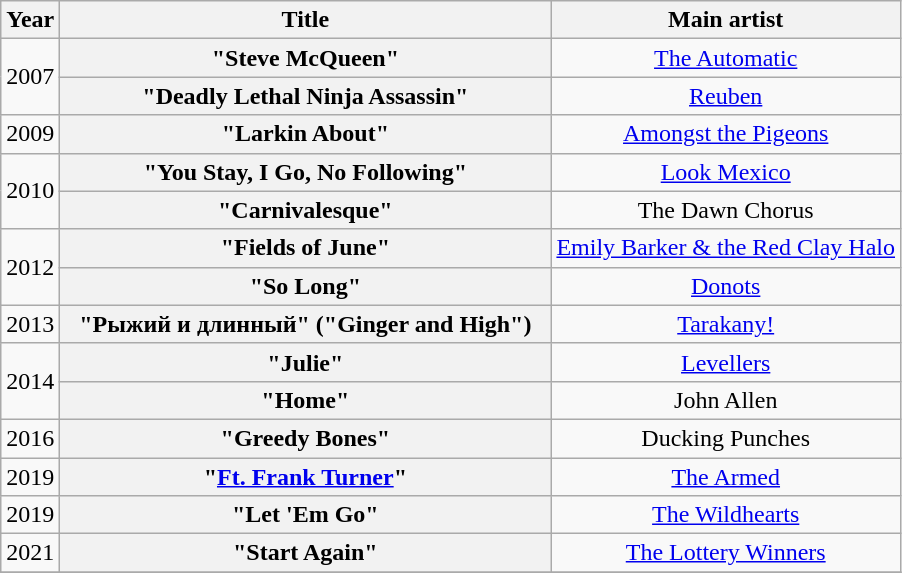<table class="wikitable plainrowheaders" style="text-align:center;">
<tr>
<th scope="col" style="width:1em;">Year</th>
<th scope="col" style="width:20em;">Title</th>
<th scope="col">Main artist</th>
</tr>
<tr>
<td rowspan="2">2007</td>
<th scope="row">"Steve McQueen"</th>
<td><a href='#'>The Automatic</a></td>
</tr>
<tr>
<th scope="row">"Deadly Lethal Ninja Assassin"</th>
<td><a href='#'>Reuben</a></td>
</tr>
<tr>
<td>2009</td>
<th scope="row">"Larkin About"</th>
<td><a href='#'>Amongst the Pigeons</a></td>
</tr>
<tr>
<td rowspan="2">2010</td>
<th scope="row">"You Stay, I Go, No Following"</th>
<td><a href='#'>Look Mexico</a></td>
</tr>
<tr>
<th scope="row">"Carnivalesque"</th>
<td>The Dawn Chorus</td>
</tr>
<tr>
<td rowspan="2">2012</td>
<th scope="row">"Fields of June"</th>
<td><a href='#'>Emily Barker & the Red Clay Halo</a></td>
</tr>
<tr>
<th scope="row">"So Long"</th>
<td><a href='#'>Donots</a></td>
</tr>
<tr>
<td>2013</td>
<th scope="row">"Рыжий и длинный" ("Ginger and High")</th>
<td><a href='#'>Tarakany!</a></td>
</tr>
<tr>
<td rowspan="2">2014</td>
<th scope="row">"Julie"</th>
<td><a href='#'>Levellers</a></td>
</tr>
<tr>
<th scope="row">"Home"</th>
<td>John Allen</td>
</tr>
<tr>
<td>2016</td>
<th scope="row">"Greedy Bones"</th>
<td>Ducking Punches</td>
</tr>
<tr>
<td>2019</td>
<th scope="row">"<a href='#'>Ft. Frank Turner</a>"</th>
<td><a href='#'>The Armed</a></td>
</tr>
<tr>
<td>2019</td>
<th scope="row">"Let 'Em Go"</th>
<td><a href='#'>The Wildhearts</a></td>
</tr>
<tr>
<td>2021</td>
<th scope="row">"Start Again"</th>
<td><a href='#'>The Lottery Winners</a></td>
</tr>
<tr>
</tr>
</table>
